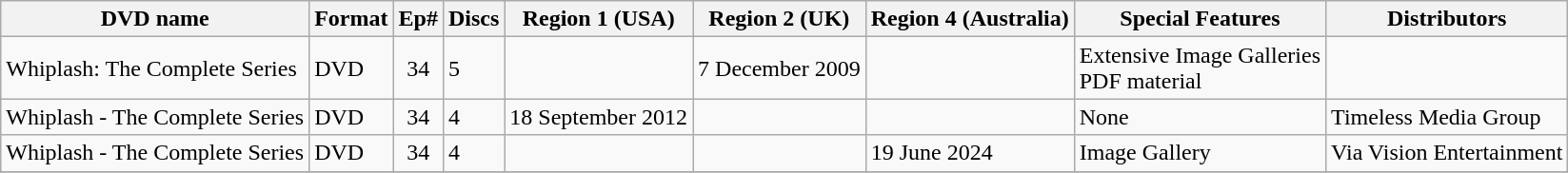<table class="wikitable">
<tr>
<th>DVD name</th>
<th>Format</th>
<th>Ep#</th>
<th>Discs</th>
<th>Region 1 (USA)</th>
<th>Region 2 (UK)</th>
<th>Region 4 (Australia)</th>
<th>Special Features</th>
<th>Distributors</th>
</tr>
<tr>
<td>Whiplash: The Complete Series</td>
<td>DVD</td>
<td style="text-align:center;">34</td>
<td>5</td>
<td></td>
<td>7 December 2009</td>
<td></td>
<td>Extensive Image Galleries<br>PDF material</td>
<td></td>
</tr>
<tr>
<td>Whiplash - The Complete Series</td>
<td>DVD</td>
<td style="text-align:center;">34</td>
<td>4</td>
<td>18 September 2012</td>
<td></td>
<td></td>
<td>None</td>
<td>Timeless Media Group</td>
</tr>
<tr>
<td>Whiplash - The Complete Series</td>
<td>DVD</td>
<td style="text-align:center;">34</td>
<td>4</td>
<td></td>
<td></td>
<td>19 June 2024</td>
<td>Image Gallery</td>
<td>Via Vision Entertainment</td>
</tr>
<tr>
</tr>
</table>
